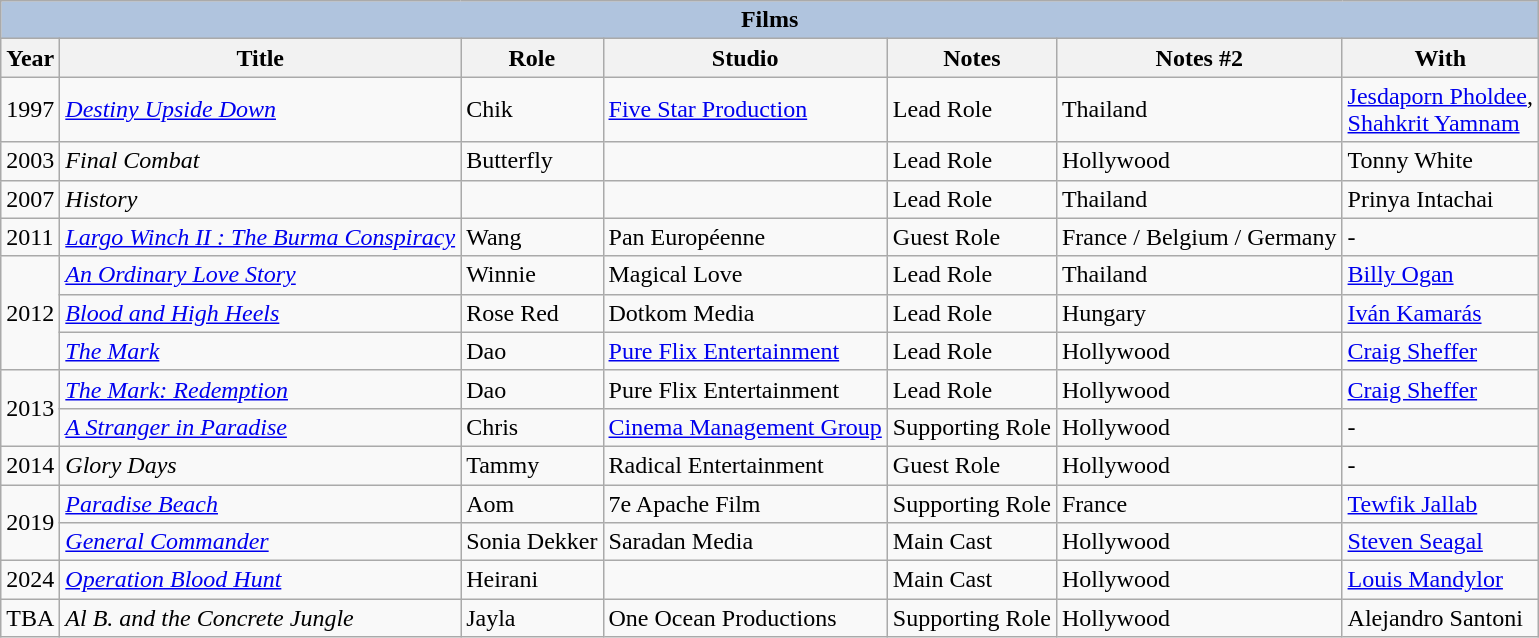<table class="wikitable">
<tr>
<th colspan="7" style="background: LightSteelBlue;">Films</th>
</tr>
<tr>
<th>Year</th>
<th>Title</th>
<th>Role</th>
<th>Studio</th>
<th>Notes</th>
<th>Notes #2</th>
<th>With</th>
</tr>
<tr>
<td>1997</td>
<td><em><a href='#'>Destiny Upside Down</a></em></td>
<td>Chik</td>
<td><a href='#'>Five Star Production</a></td>
<td>Lead Role</td>
<td>Thailand</td>
<td><a href='#'>Jesdaporn Pholdee</a>,<br><a href='#'>Shahkrit Yamnam</a></td>
</tr>
<tr>
<td>2003</td>
<td><em>Final Combat</em></td>
<td>Butterfly</td>
<td></td>
<td>Lead Role</td>
<td>Hollywood</td>
<td>Tonny White</td>
</tr>
<tr>
<td>2007</td>
<td><em>History</em></td>
<td></td>
<td></td>
<td>Lead Role</td>
<td>Thailand</td>
<td>Prinya Intachai</td>
</tr>
<tr>
<td>2011</td>
<td><em><a href='#'>Largo Winch II : The Burma Conspiracy</a></em></td>
<td>Wang</td>
<td>Pan Européenne</td>
<td>Guest Role</td>
<td>France / Belgium / Germany</td>
<td>-</td>
</tr>
<tr>
<td rowspan="3">2012</td>
<td><em><a href='#'>An Ordinary Love Story</a></em></td>
<td>Winnie</td>
<td>Magical Love</td>
<td>Lead Role</td>
<td>Thailand</td>
<td><a href='#'>Billy Ogan</a></td>
</tr>
<tr>
<td><em><a href='#'>Blood and High Heels</a></em></td>
<td>Rose Red</td>
<td>Dotkom Media</td>
<td>Lead Role</td>
<td>Hungary</td>
<td><a href='#'>Iván Kamarás</a></td>
</tr>
<tr>
<td><a href='#'><em>The Mark</em></a></td>
<td>Dao</td>
<td><a href='#'>Pure Flix Entertainment</a></td>
<td>Lead Role</td>
<td>Hollywood</td>
<td><a href='#'>Craig Sheffer</a></td>
</tr>
<tr>
<td rowspan="2">2013</td>
<td><em><a href='#'>The Mark: Redemption</a></em></td>
<td>Dao</td>
<td>Pure Flix Entertainment</td>
<td>Lead Role</td>
<td>Hollywood</td>
<td><a href='#'>Craig Sheffer</a></td>
</tr>
<tr>
<td><em><a href='#'>A Stranger in Paradise</a></em></td>
<td>Chris</td>
<td><a href='#'>Cinema Management Group</a></td>
<td>Supporting Role</td>
<td>Hollywood</td>
<td>-</td>
</tr>
<tr>
<td>2014</td>
<td><em>Glory Days</em></td>
<td>Tammy</td>
<td>Radical Entertainment</td>
<td>Guest Role</td>
<td>Hollywood</td>
<td>-</td>
</tr>
<tr>
<td rowspan="2">2019</td>
<td><em><a href='#'>Paradise Beach</a></em></td>
<td>Aom</td>
<td>7e Apache Film</td>
<td>Supporting Role</td>
<td>France</td>
<td><a href='#'>Tewfik Jallab</a></td>
</tr>
<tr>
<td><em><a href='#'>General Commander</a></em></td>
<td>Sonia Dekker</td>
<td>Saradan Media</td>
<td>Main Cast</td>
<td>Hollywood</td>
<td><a href='#'>Steven Seagal</a></td>
</tr>
<tr>
<td>2024</td>
<td><em><a href='#'>Operation Blood Hunt</a></em></td>
<td>Heirani</td>
<td></td>
<td>Main Cast</td>
<td>Hollywood</td>
<td><a href='#'>Louis Mandylor</a></td>
</tr>
<tr>
<td>TBA</td>
<td><em>Al B. and the Concrete Jungle</em></td>
<td>Jayla</td>
<td>One Ocean Productions</td>
<td>Supporting Role</td>
<td>Hollywood</td>
<td>Alejandro Santoni</td>
</tr>
</table>
